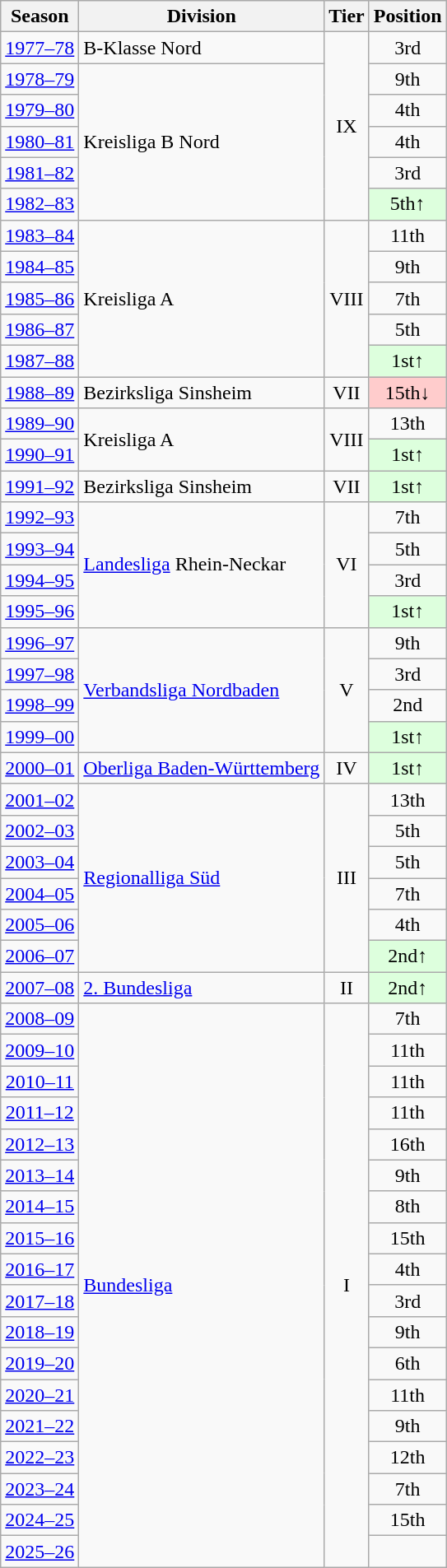<table class="wikitable">
<tr>
<th>Season</th>
<th>Division</th>
<th>Tier</th>
<th>Position</th>
</tr>
<tr align="center">
<td><a href='#'>1977–78</a></td>
<td align="left">B-Klasse Nord</td>
<td rowspan=6>IX</td>
<td>3rd</td>
</tr>
<tr align="center">
<td><a href='#'>1978–79</a></td>
<td rowspan=5 align="left">Kreisliga B Nord</td>
<td>9th</td>
</tr>
<tr align="center">
<td><a href='#'>1979–80</a></td>
<td>4th</td>
</tr>
<tr align="center">
<td><a href='#'>1980–81</a></td>
<td>4th</td>
</tr>
<tr align="center">
<td><a href='#'>1981–82</a></td>
<td>3rd</td>
</tr>
<tr align="center">
<td><a href='#'>1982–83</a></td>
<td style="background:#ddffdd">5th↑</td>
</tr>
<tr align="center">
<td><a href='#'>1983–84</a></td>
<td rowspan="5" align="left">Kreisliga A</td>
<td rowspan=5>VIII</td>
<td>11th</td>
</tr>
<tr align="center">
<td><a href='#'>1984–85</a></td>
<td>9th</td>
</tr>
<tr align="center">
<td><a href='#'>1985–86</a></td>
<td>7th</td>
</tr>
<tr align="center">
<td><a href='#'>1986–87</a></td>
<td>5th</td>
</tr>
<tr align="center">
<td><a href='#'>1987–88</a></td>
<td style="background:#ddffdd">1st↑</td>
</tr>
<tr align="center">
<td><a href='#'>1988–89</a></td>
<td align="left">Bezirksliga Sinsheim</td>
<td>VII</td>
<td style="background:#ffcccc">15th↓</td>
</tr>
<tr align="center">
<td><a href='#'>1989–90</a></td>
<td rowspan="2" align="left">Kreisliga A</td>
<td rowspan=2>VIII</td>
<td>13th</td>
</tr>
<tr align="center">
<td><a href='#'>1990–91</a></td>
<td style="background:#ddffdd">1st↑</td>
</tr>
<tr align="center">
<td><a href='#'>1991–92</a></td>
<td align="left">Bezirksliga Sinsheim</td>
<td>VII</td>
<td style="background:#ddffdd">1st↑</td>
</tr>
<tr align="center">
<td><a href='#'>1992–93</a></td>
<td rowspan="4" align="left"><a href='#'>Landesliga</a> Rhein-Neckar</td>
<td rowspan=4>VI</td>
<td>7th</td>
</tr>
<tr align="center">
<td><a href='#'>1993–94</a></td>
<td>5th</td>
</tr>
<tr align="center">
<td><a href='#'>1994–95</a></td>
<td>3rd</td>
</tr>
<tr align="center">
<td><a href='#'>1995–96</a></td>
<td style="background:#ddffdd">1st↑</td>
</tr>
<tr align="center">
<td><a href='#'>1996–97</a></td>
<td rowspan="4" align="left"><a href='#'>Verbandsliga Nordbaden</a></td>
<td rowspan=4>V</td>
<td>9th</td>
</tr>
<tr align="center">
<td><a href='#'>1997–98</a></td>
<td>3rd</td>
</tr>
<tr align="center">
<td><a href='#'>1998–99</a></td>
<td>2nd</td>
</tr>
<tr align="center">
<td><a href='#'>1999–00</a></td>
<td style="background:#ddffdd">1st↑</td>
</tr>
<tr align="center">
<td><a href='#'>2000–01</a></td>
<td align="left"><a href='#'>Oberliga Baden-Württemberg</a></td>
<td>IV</td>
<td style="background:#ddffdd">1st↑</td>
</tr>
<tr align="center">
<td><a href='#'>2001–02</a></td>
<td rowspan="6" align="left"><a href='#'>Regionalliga Süd</a></td>
<td rowspan=6>III</td>
<td>13th</td>
</tr>
<tr align="center">
<td><a href='#'>2002–03</a></td>
<td>5th</td>
</tr>
<tr align="center">
<td><a href='#'>2003–04</a></td>
<td>5th</td>
</tr>
<tr align="center">
<td><a href='#'>2004–05</a></td>
<td>7th</td>
</tr>
<tr align="center">
<td><a href='#'>2005–06</a></td>
<td>4th</td>
</tr>
<tr align="center">
<td><a href='#'>2006–07</a></td>
<td style="background:#ddffdd">2nd↑</td>
</tr>
<tr align="center">
<td><a href='#'>2007–08</a></td>
<td align="left"><a href='#'>2. Bundesliga</a></td>
<td>II</td>
<td style="background:#ddffdd">2nd↑</td>
</tr>
<tr align="center">
<td><a href='#'>2008–09</a></td>
<td rowspan="18" align="left"><a href='#'>Bundesliga</a></td>
<td rowspan=18>I</td>
<td>7th</td>
</tr>
<tr align="center">
<td><a href='#'>2009–10</a></td>
<td>11th</td>
</tr>
<tr align="center">
<td><a href='#'>2010–11</a></td>
<td>11th</td>
</tr>
<tr align="center">
<td><a href='#'>2011–12</a></td>
<td>11th</td>
</tr>
<tr align="center">
<td><a href='#'>2012–13</a></td>
<td>16th</td>
</tr>
<tr align="center">
<td><a href='#'>2013–14</a></td>
<td>9th</td>
</tr>
<tr align="center">
<td><a href='#'>2014–15</a></td>
<td>8th</td>
</tr>
<tr align="center">
<td><a href='#'>2015–16</a></td>
<td>15th</td>
</tr>
<tr align="center">
<td><a href='#'>2016–17</a></td>
<td>4th</td>
</tr>
<tr align="center">
<td><a href='#'>2017–18</a></td>
<td>3rd</td>
</tr>
<tr align="center">
<td><a href='#'>2018–19</a></td>
<td>9th</td>
</tr>
<tr align="center">
<td><a href='#'>2019–20</a></td>
<td>6th</td>
</tr>
<tr align="center">
<td><a href='#'>2020–21</a></td>
<td>11th</td>
</tr>
<tr align="center">
<td><a href='#'>2021–22</a></td>
<td>9th</td>
</tr>
<tr align="center">
<td><a href='#'>2022–23</a></td>
<td>12th</td>
</tr>
<tr align="center">
<td><a href='#'>2023–24</a></td>
<td>7th</td>
</tr>
<tr align="center">
<td><a href='#'>2024–25</a></td>
<td>15th</td>
</tr>
<tr align="center">
<td><a href='#'>2025–26</a></td>
<td></td>
</tr>
</table>
